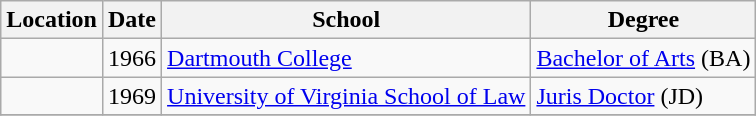<table class="wikitable";">
<tr>
<th>Location</th>
<th>Date</th>
<th>School</th>
<th>Degree</th>
</tr>
<tr>
<td></td>
<td>1966</td>
<td><a href='#'>Dartmouth College</a></td>
<td><a href='#'>Bachelor of Arts</a> (BA)</td>
</tr>
<tr>
<td></td>
<td>1969</td>
<td><a href='#'>University of Virginia School of Law</a></td>
<td><a href='#'>Juris Doctor</a> (JD)</td>
</tr>
<tr>
</tr>
</table>
